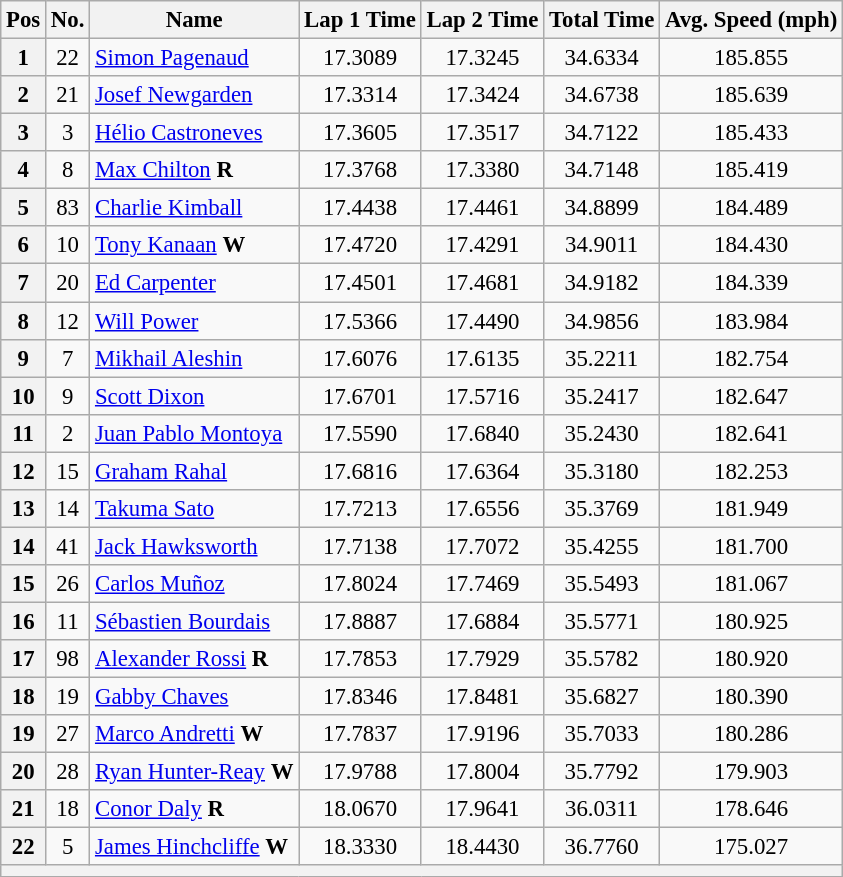<table class="wikitable sortable" style="text-align:center; font-size: 95%;">
<tr>
<th>Pos</th>
<th>No.</th>
<th>Name</th>
<th>Lap 1 Time</th>
<th>Lap 2 Time</th>
<th>Total Time</th>
<th>Avg. Speed (mph)</th>
</tr>
<tr>
<th scope=>1</th>
<td>22</td>
<td align="left"> <a href='#'>Simon Pagenaud</a></td>
<td>17.3089</td>
<td>17.3245</td>
<td>34.6334</td>
<td>185.855</td>
</tr>
<tr>
<th scope=>2</th>
<td>21</td>
<td align="left"> <a href='#'>Josef Newgarden</a></td>
<td>17.3314</td>
<td>17.3424</td>
<td>34.6738</td>
<td>185.639</td>
</tr>
<tr>
<th scope=>3</th>
<td>3</td>
<td align="left"> <a href='#'>Hélio Castroneves</a></td>
<td>17.3605</td>
<td>17.3517</td>
<td>34.7122</td>
<td>185.433</td>
</tr>
<tr>
<th scope=>4</th>
<td>8</td>
<td align="left"> <a href='#'>Max Chilton</a> <strong><span>R</span></strong></td>
<td>17.3768</td>
<td>17.3380</td>
<td>34.7148</td>
<td>185.419</td>
</tr>
<tr>
<th scope=>5</th>
<td>83</td>
<td align="left"> <a href='#'>Charlie Kimball</a></td>
<td>17.4438</td>
<td>17.4461</td>
<td>34.8899</td>
<td>184.489</td>
</tr>
<tr>
<th scope=>6</th>
<td>10</td>
<td align="left"> <a href='#'>Tony Kanaan</a> <strong><span>W</span></strong></td>
<td>17.4720</td>
<td>17.4291</td>
<td>34.9011</td>
<td>184.430</td>
</tr>
<tr>
<th scope=>7</th>
<td>20</td>
<td align="left"> <a href='#'>Ed Carpenter</a></td>
<td>17.4501</td>
<td>17.4681</td>
<td>34.9182</td>
<td>184.339</td>
</tr>
<tr>
<th scope=>8</th>
<td>12</td>
<td align="left"> <a href='#'>Will Power</a></td>
<td>17.5366</td>
<td>17.4490</td>
<td>34.9856</td>
<td>183.984</td>
</tr>
<tr>
<th scope=>9</th>
<td>7</td>
<td align="left"> <a href='#'>Mikhail Aleshin</a></td>
<td>17.6076</td>
<td>17.6135</td>
<td>35.2211</td>
<td>182.754</td>
</tr>
<tr>
<th scope=>10</th>
<td>9</td>
<td align="left"> <a href='#'>Scott Dixon</a></td>
<td>17.6701</td>
<td>17.5716</td>
<td>35.2417</td>
<td>182.647</td>
</tr>
<tr>
<th scope=>11</th>
<td>2</td>
<td align="left"> <a href='#'>Juan Pablo Montoya</a></td>
<td>17.5590</td>
<td>17.6840</td>
<td>35.2430</td>
<td>182.641</td>
</tr>
<tr>
<th scope=>12</th>
<td>15</td>
<td align="left"> <a href='#'>Graham Rahal</a></td>
<td>17.6816</td>
<td>17.6364</td>
<td>35.3180</td>
<td>182.253</td>
</tr>
<tr>
<th scope=>13</th>
<td>14</td>
<td align="left"> <a href='#'>Takuma Sato</a></td>
<td>17.7213</td>
<td>17.6556</td>
<td>35.3769</td>
<td>181.949</td>
</tr>
<tr>
<th scope=>14</th>
<td>41</td>
<td align="left"> <a href='#'>Jack Hawksworth</a></td>
<td>17.7138</td>
<td>17.7072</td>
<td>35.4255</td>
<td>181.700</td>
</tr>
<tr>
<th scope=>15</th>
<td>26</td>
<td align="left"> <a href='#'>Carlos Muñoz</a></td>
<td>17.8024</td>
<td>17.7469</td>
<td>35.5493</td>
<td>181.067</td>
</tr>
<tr>
<th scope=>16</th>
<td>11</td>
<td align="left"> <a href='#'>Sébastien Bourdais</a></td>
<td>17.8887</td>
<td>17.6884</td>
<td>35.5771</td>
<td>180.925</td>
</tr>
<tr>
<th scope=>17</th>
<td>98</td>
<td align="left"> <a href='#'>Alexander Rossi</a> <strong><span>R</span></strong></td>
<td>17.7853</td>
<td>17.7929</td>
<td>35.5782</td>
<td>180.920</td>
</tr>
<tr>
<th scope=>18</th>
<td>19</td>
<td align="left"> <a href='#'>Gabby Chaves</a></td>
<td>17.8346</td>
<td>17.8481</td>
<td>35.6827</td>
<td>180.390</td>
</tr>
<tr>
<th scope=>19</th>
<td>27</td>
<td align="left"> <a href='#'>Marco Andretti</a> <strong><span>W</span></strong></td>
<td>17.7837</td>
<td>17.9196</td>
<td>35.7033</td>
<td>180.286</td>
</tr>
<tr>
<th scope=>20</th>
<td>28</td>
<td align="left"> <a href='#'>Ryan Hunter-Reay</a> <strong><span>W</span></strong></td>
<td>17.9788</td>
<td>17.8004</td>
<td>35.7792</td>
<td>179.903</td>
</tr>
<tr>
<th scope=>21</th>
<td>18</td>
<td align="left"> <a href='#'>Conor Daly</a> <strong><span>R</span></strong></td>
<td>18.0670</td>
<td>17.9641</td>
<td>36.0311</td>
<td>178.646</td>
</tr>
<tr>
<th scope=>22</th>
<td>5</td>
<td align="left"> <a href='#'>James Hinchcliffe</a> <strong><span>W</span></strong></td>
<td>18.3330</td>
<td>18.4430</td>
<td>36.7760</td>
<td>175.027</td>
</tr>
<tr>
<th colspan=11></th>
</tr>
</table>
